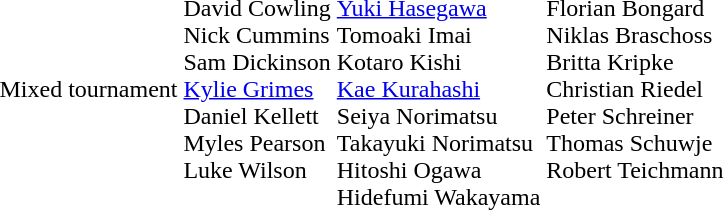<table>
<tr>
<td nowrap>Mixed tournament</td>
<td nowrap valign=top><br>David Cowling<br>Nick Cummins<br>Sam Dickinson<br><a href='#'>Kylie Grimes</a><br>Daniel Kellett<br>Myles Pearson<br>Luke Wilson</td>
<td nowrap><br><a href='#'>Yuki Hasegawa</a><br>Tomoaki Imai<br>Kotaro Kishi<br><a href='#'>Kae Kurahashi</a><br>Seiya Norimatsu<br>Takayuki Norimatsu<br>Hitoshi Ogawa<br>Hidefumi Wakayama</td>
<td nowrap valign=top><br>Florian Bongard<br>Niklas Braschoss<br>Britta Kripke<br>Christian Riedel<br>Peter Schreiner<br>Thomas Schuwje<br>Robert Teichmann</td>
</tr>
</table>
